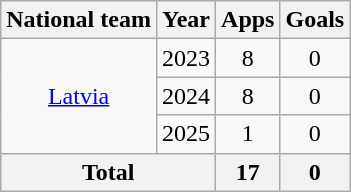<table class=wikitable style="text-align: center">
<tr>
<th>National team</th>
<th>Year</th>
<th>Apps</th>
<th>Goals</th>
</tr>
<tr>
<td rowspan="3"><a href='#'>Latvia</a></td>
<td>2023</td>
<td>8</td>
<td>0</td>
</tr>
<tr>
<td>2024</td>
<td>8</td>
<td>0</td>
</tr>
<tr>
<td>2025</td>
<td>1</td>
<td>0</td>
</tr>
<tr>
<th colspan="2">Total</th>
<th>17</th>
<th>0</th>
</tr>
</table>
